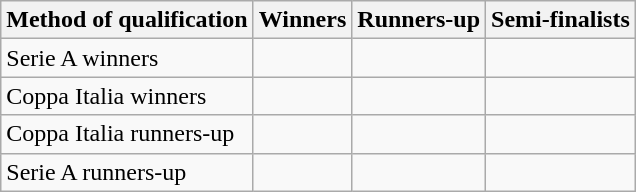<table class="wikitable">
<tr>
<th>Method of qualification</th>
<th>Winners</th>
<th>Runners-up</th>
<th>Semi-finalists</th>
</tr>
<tr>
<td>Serie A winners</td>
<td></td>
<td></td>
<td></td>
</tr>
<tr>
<td>Coppa Italia winners</td>
<td></td>
<td></td>
<td></td>
</tr>
<tr>
<td>Coppa Italia runners-up</td>
<td></td>
<td></td>
<td></td>
</tr>
<tr>
<td>Serie A runners-up</td>
<td></td>
<td></td>
<td></td>
</tr>
</table>
